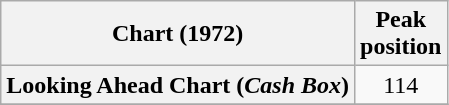<table class="wikitable plainrowheaders sortable">
<tr>
<th>Chart (1972)</th>
<th>Peak<br>position</th>
</tr>
<tr>
<th scope="row">Looking Ahead Chart (<em>Cash Box</em>)</th>
<td align="center">114</td>
</tr>
<tr>
</tr>
</table>
